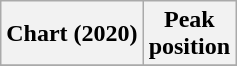<table class="wikitable plainrowheaders" style="text-align:center">
<tr>
<th scope="col">Chart (2020)</th>
<th scope="col">Peak<br>position</th>
</tr>
<tr>
</tr>
</table>
